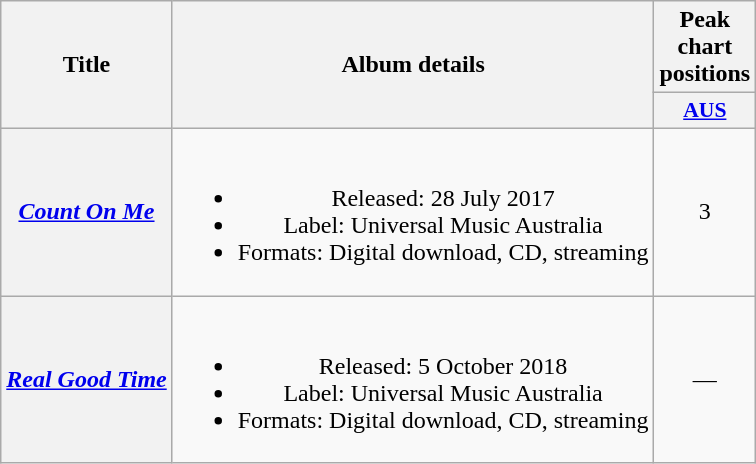<table class="wikitable plainrowheaders" style="text-align:center;">
<tr>
<th scope="col" rowspan="2">Title</th>
<th scope="col" rowspan="2">Album details</th>
<th scope="col" colspan="1">Peak chart positions</th>
</tr>
<tr>
<th scope="col" style="width:3em;font-size:90%;"><a href='#'>AUS</a><br></th>
</tr>
<tr>
<th scope="row"><em><a href='#'>Count On Me</a></em></th>
<td><br><ul><li>Released: 28 July 2017</li><li>Label: Universal Music Australia</li><li>Formats: Digital download, CD, streaming</li></ul></td>
<td>3</td>
</tr>
<tr>
<th scope="row"><em><a href='#'>Real Good Time</a></em></th>
<td><br><ul><li>Released: 5 October 2018</li><li>Label: Universal Music Australia</li><li>Formats: Digital download, CD, streaming</li></ul></td>
<td>—</td>
</tr>
</table>
